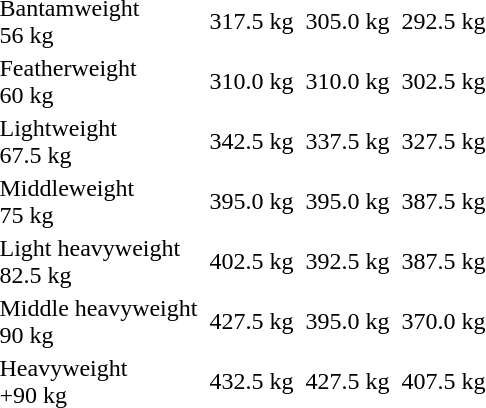<table>
<tr>
<td>Bantamweight<br>56 kg</td>
<td></td>
<td>317.5 kg</td>
<td></td>
<td>305.0 kg</td>
<td></td>
<td>292.5 kg</td>
</tr>
<tr>
<td>Featherweight<br>60 kg</td>
<td></td>
<td>310.0 kg</td>
<td></td>
<td>310.0 kg</td>
<td></td>
<td>302.5 kg</td>
</tr>
<tr>
<td>Lightweight<br>67.5 kg</td>
<td></td>
<td>342.5 kg</td>
<td></td>
<td>337.5 kg</td>
<td></td>
<td>327.5 kg</td>
</tr>
<tr>
<td>Middleweight<br>75 kg</td>
<td></td>
<td>395.0 kg</td>
<td></td>
<td>395.0 kg</td>
<td></td>
<td>387.5 kg</td>
</tr>
<tr>
<td>Light heavyweight<br>82.5 kg</td>
<td></td>
<td>402.5 kg</td>
<td></td>
<td>392.5 kg</td>
<td></td>
<td>387.5 kg</td>
</tr>
<tr>
<td>Middle heavyweight<br>90 kg</td>
<td></td>
<td>427.5 kg</td>
<td></td>
<td>395.0 kg</td>
<td></td>
<td>370.0 kg</td>
</tr>
<tr>
<td>Heavyweight<br>+90 kg</td>
<td></td>
<td>432.5 kg</td>
<td></td>
<td>427.5 kg</td>
<td></td>
<td>407.5 kg</td>
</tr>
</table>
